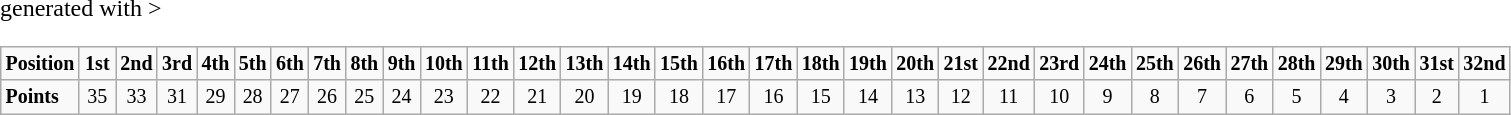<table class="wikitable" <hiddentext>generated with >
<tr style="font-size:10pt;font-weight:bold">
<td height="14">Position</td>
<td width="18" align="center">1st</td>
<td width="20" align="center">2nd</td>
<td width="19" align="center">3rd</td>
<td width="18" align="center">4th</td>
<td width="18" align="center">5th</td>
<td width="18" align="center">6th</td>
<td width="18" align="center">7th</td>
<td width="18" align="center">8th</td>
<td width="18" align="center">9th</td>
<td width="22" align="center">10th</td>
<td width="22" align="center">11th</td>
<td width="22" align="center">12th</td>
<td width="22" align="center">13th</td>
<td width="22" align="center">14th</td>
<td width="22" align="center">15th</td>
<td width="22" align="center">16th</td>
<td width="22" align="center">17th</td>
<td width="22" align="center">18th</td>
<td width="22" align="center">19th</td>
<td width="22" align="center">20th</td>
<td width="22" align="center">21st</td>
<td width="25" align="center">22nd</td>
<td width="23" align="center">23rd</td>
<td width="22" align="center">24th</td>
<td width="22" align="center">25th</td>
<td width="22" align="center">26th</td>
<td width="22" align="center">27th</td>
<td width="22" align="center">28th</td>
<td width="22" align="center">29th</td>
<td width="22" align="center">30th</td>
<td width="22" align="center">31st</td>
<td width="25" align="center">32nd</td>
</tr>
<tr style="font-size:10pt">
<td style="font-weight:bold" height="14">Points</td>
<td align="center">35</td>
<td align="center">33</td>
<td align="center">31</td>
<td align="center">29</td>
<td align="center">28</td>
<td align="center">27</td>
<td align="center">26</td>
<td align="center">25</td>
<td align="center">24</td>
<td align="center">23</td>
<td align="center">22</td>
<td align="center">21</td>
<td align="center">20</td>
<td align="center">19</td>
<td align="center">18</td>
<td align="center">17</td>
<td align="center">16</td>
<td align="center">15</td>
<td align="center">14</td>
<td align="center">13</td>
<td align="center">12</td>
<td align="center">11</td>
<td align="center">10</td>
<td align="center">9</td>
<td align="center">8</td>
<td align="center">7</td>
<td align="center">6</td>
<td align="center">5</td>
<td align="center">4</td>
<td align="center">3</td>
<td align="center">2</td>
<td align="center">1</td>
</tr>
</table>
